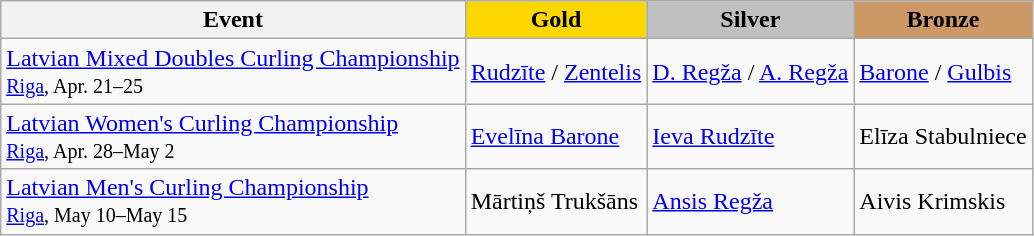<table class="wikitable">
<tr>
<th>Event</th>
<th style="background:gold">Gold</th>
<th style="background:silver">Silver</th>
<th style="background:#cc9966">Bronze</th>
</tr>
<tr>
<td><a href='#'>Latvian Mixed Doubles Curling Championship</a><br> <small><a href='#'>Riga</a>, Apr. 21–25</small></td>
<td><a href='#'>Rudzīte</a> / <a href='#'>Zentelis</a></td>
<td><a href='#'>D. Regža</a> / <a href='#'>A. Regža</a></td>
<td><a href='#'>Barone</a> / <a href='#'>Gulbis</a></td>
</tr>
<tr>
<td><a href='#'>Latvian Women's Curling Championship</a><br> <small><a href='#'>Riga</a>, Apr. 28–May 2</small></td>
<td><a href='#'>Evelīna Barone</a></td>
<td><a href='#'>Ieva Rudzīte</a></td>
<td>Elīza Stabulniece</td>
</tr>
<tr>
<td><a href='#'>Latvian Men's Curling Championship</a><br> <small><a href='#'>Riga</a>, May 10–May 15</small></td>
<td>Mārtiņš Trukšāns</td>
<td><a href='#'>Ansis Regža</a></td>
<td>Aivis Krimskis</td>
</tr>
</table>
